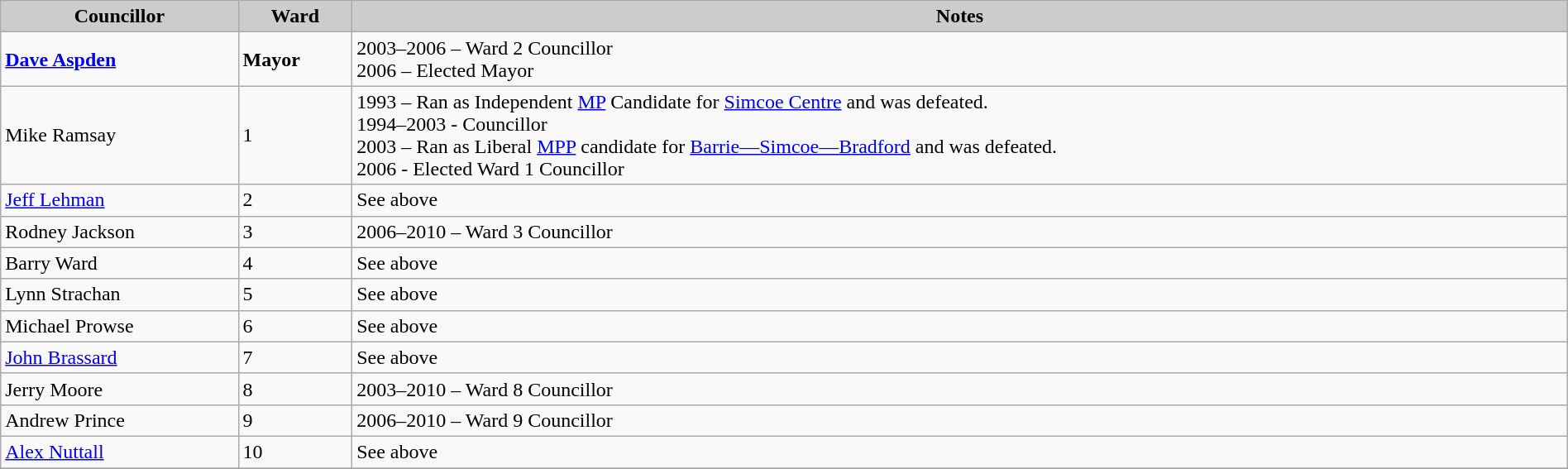<table class="wikitable" width="100%">
<tr>
<th style="background:#cccccc;"><strong>Councillor</strong></th>
<th style="background:#cccccc;"><strong>Ward</strong></th>
<th style="background:#cccccc;"><strong>Notes</strong></th>
</tr>
<tr>
<td><strong><a href='#'>Dave Aspden</a></strong></td>
<td><strong>Mayor</strong></td>
<td>2003–2006 – Ward 2 Councillor<br> 2006 – Elected Mayor</td>
</tr>
<tr>
<td>Mike Ramsay</td>
<td>1</td>
<td>1993 – Ran as Independent <a href='#'>MP</a> Candidate for <a href='#'>Simcoe Centre</a> and was defeated.<br>1994–2003 - Councillor<br>2003 – Ran as Liberal <a href='#'>MPP</a> candidate for <a href='#'>Barrie—Simcoe—Bradford</a> and was defeated.<br>2006 - Elected Ward 1 Councillor</td>
</tr>
<tr>
<td><a href='#'>Jeff Lehman</a></td>
<td>2</td>
<td>See above</td>
</tr>
<tr>
<td>Rodney Jackson</td>
<td>3</td>
<td>2006–2010 – Ward 3 Councillor</td>
</tr>
<tr>
<td>Barry Ward</td>
<td>4</td>
<td>See above</td>
</tr>
<tr>
<td>Lynn Strachan</td>
<td>5</td>
<td>See above</td>
</tr>
<tr>
<td>Michael Prowse</td>
<td>6</td>
<td>See above</td>
</tr>
<tr>
<td><a href='#'>John Brassard</a></td>
<td>7</td>
<td>See above</td>
</tr>
<tr>
<td>Jerry Moore</td>
<td>8</td>
<td>2003–2010 – Ward 8 Councillor</td>
</tr>
<tr>
<td>Andrew Prince</td>
<td>9</td>
<td>2006–2010 – Ward 9 Councillor</td>
</tr>
<tr>
<td><a href='#'>Alex Nuttall</a></td>
<td>10</td>
<td>See above</td>
</tr>
<tr>
</tr>
</table>
